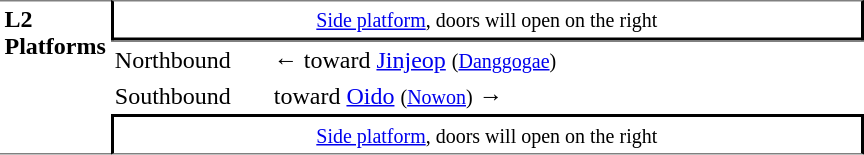<table table border=0 cellspacing=0 cellpadding=3>
<tr>
<td style="border-top:solid 1px gray;border-bottom:solid 1px gray;" width=50 rowspan=10 valign=top><strong>L2<br>Platforms</strong></td>
<td style="border-top:solid 1px gray;border-right:solid 2px black;border-left:solid 2px black;border-bottom:solid 2px black;text-align:center;" colspan=2><small><a href='#'>Side platform</a>, doors will open on the right</small></td>
</tr>
<tr>
<td style="border-bottom:solid 0px gray;border-top:solid 1px gray;" width=100>Northbound</td>
<td style="border-bottom:solid 0px gray;border-top:solid 1px gray;" width=390>←  toward <a href='#'>Jinjeop</a> <small>(<a href='#'>Danggogae</a>)</small></td>
</tr>
<tr>
<td>Southbound</td>
<td>  toward <a href='#'>Oido</a> <small>(<a href='#'>Nowon</a>)</small> →</td>
</tr>
<tr>
<td style="border-top:solid 2px black;border-right:solid 2px black;border-left:solid 2px black;border-bottom:solid 1px gray;text-align:center;" colspan=2><small><a href='#'>Side platform</a>, doors will open on the right</small></td>
</tr>
</table>
